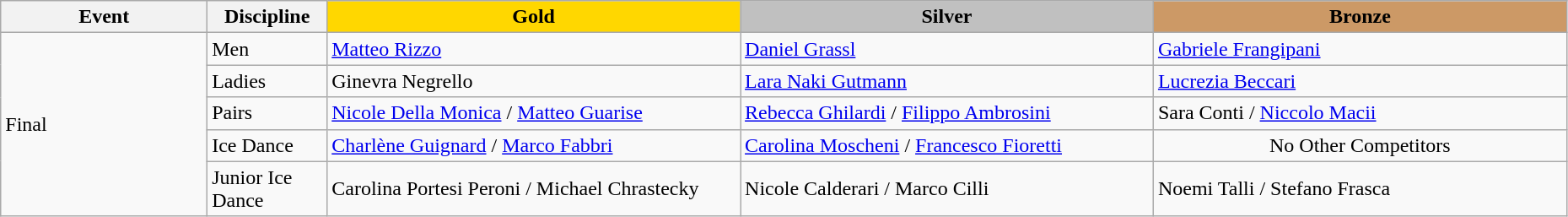<table class="wikitable" style="width:98%;">
<tr>
<th style="width:10%;">Event</th>
<th style="width:5%;">Discipline</th>
<td style="text-align:center; width:20%; background:gold;"><strong>Gold</strong></td>
<td style="text-align:center; width:20%; background:silver;"><strong>Silver</strong></td>
<td style="text-align:center; width:20%; background:#c96;"><strong>Bronze</strong></td>
</tr>
<tr>
<td rowspan="5">Final</td>
<td>Men</td>
<td> <a href='#'>Matteo Rizzo</a></td>
<td> <a href='#'>Daniel Grassl</a></td>
<td> <a href='#'>Gabriele Frangipani</a></td>
</tr>
<tr>
<td>Ladies</td>
<td> Ginevra Negrello</td>
<td> <a href='#'>Lara Naki Gutmann</a></td>
<td> <a href='#'>Lucrezia Beccari</a></td>
</tr>
<tr>
<td>Pairs</td>
<td> <a href='#'>Nicole Della Monica</a> / <a href='#'>Matteo Guarise</a></td>
<td> <a href='#'>Rebecca Ghilardi</a> / <a href='#'>Filippo Ambrosini</a></td>
<td> Sara Conti / <a href='#'>Niccolo Macii</a></td>
</tr>
<tr>
<td>Ice Dance</td>
<td> <a href='#'>Charlène Guignard</a> / <a href='#'>Marco Fabbri</a></td>
<td> <a href='#'>Carolina Moscheni</a> / <a href='#'>Francesco Fioretti</a></td>
<td style="text-align:center">No Other Competitors</td>
</tr>
<tr>
<td>Junior Ice Dance</td>
<td> Carolina Portesi Peroni / Michael Chrastecky</td>
<td> Nicole Calderari / Marco Cilli</td>
<td> Noemi Talli / Stefano Frasca</td>
</tr>
</table>
